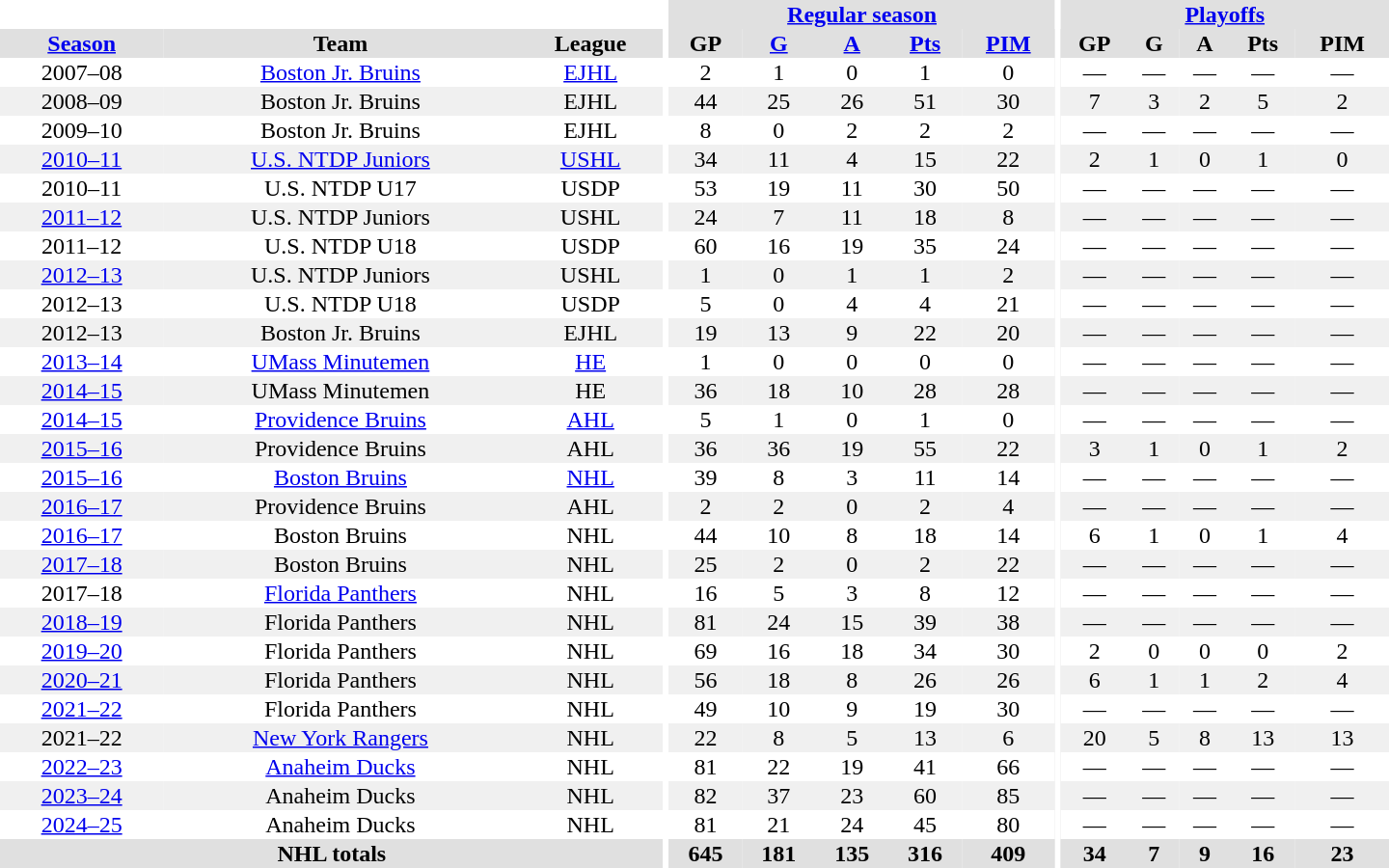<table border="0" cellpadding="1" cellspacing="0" style="text-align:center; width:60em">
<tr bgcolor="#e0e0e0">
<th colspan="3" bgcolor="#ffffff"></th>
<th rowspan="99" bgcolor="#ffffff"></th>
<th colspan="5"><a href='#'>Regular season</a></th>
<th rowspan="99" bgcolor="#ffffff"></th>
<th colspan="5"><a href='#'>Playoffs</a></th>
</tr>
<tr bgcolor="#e0e0e0">
<th><a href='#'>Season</a></th>
<th>Team</th>
<th>League</th>
<th>GP</th>
<th><a href='#'>G</a></th>
<th><a href='#'>A</a></th>
<th><a href='#'>Pts</a></th>
<th><a href='#'>PIM</a></th>
<th>GP</th>
<th>G</th>
<th>A</th>
<th>Pts</th>
<th>PIM</th>
</tr>
<tr>
<td>2007–08</td>
<td><a href='#'>Boston Jr. Bruins</a></td>
<td><a href='#'>EJHL</a></td>
<td>2</td>
<td>1</td>
<td>0</td>
<td>1</td>
<td>0</td>
<td>—</td>
<td>—</td>
<td>—</td>
<td>—</td>
<td>—</td>
</tr>
<tr bgcolor="#f0f0f0">
<td>2008–09</td>
<td>Boston Jr. Bruins</td>
<td>EJHL</td>
<td>44</td>
<td>25</td>
<td>26</td>
<td>51</td>
<td>30</td>
<td>7</td>
<td>3</td>
<td>2</td>
<td>5</td>
<td>2</td>
</tr>
<tr>
<td>2009–10</td>
<td>Boston Jr. Bruins</td>
<td>EJHL</td>
<td>8</td>
<td>0</td>
<td>2</td>
<td>2</td>
<td>2</td>
<td>—</td>
<td>—</td>
<td>—</td>
<td>—</td>
<td>—</td>
</tr>
<tr bgcolor="#f0f0f0">
<td><a href='#'>2010–11</a></td>
<td><a href='#'>U.S. NTDP Juniors</a></td>
<td><a href='#'>USHL</a></td>
<td>34</td>
<td>11</td>
<td>4</td>
<td>15</td>
<td>22</td>
<td>2</td>
<td>1</td>
<td>0</td>
<td>1</td>
<td>0</td>
</tr>
<tr>
<td>2010–11</td>
<td>U.S. NTDP U17</td>
<td>USDP</td>
<td>53</td>
<td>19</td>
<td>11</td>
<td>30</td>
<td>50</td>
<td>—</td>
<td>—</td>
<td>—</td>
<td>—</td>
<td>—</td>
</tr>
<tr bgcolor="#f0f0f0">
<td><a href='#'>2011–12</a></td>
<td>U.S. NTDP Juniors</td>
<td>USHL</td>
<td>24</td>
<td>7</td>
<td>11</td>
<td>18</td>
<td>8</td>
<td>—</td>
<td>—</td>
<td>—</td>
<td>—</td>
<td>—</td>
</tr>
<tr>
<td>2011–12</td>
<td>U.S. NTDP U18</td>
<td>USDP</td>
<td>60</td>
<td>16</td>
<td>19</td>
<td>35</td>
<td>24</td>
<td>—</td>
<td>—</td>
<td>—</td>
<td>—</td>
<td>—</td>
</tr>
<tr bgcolor="#f0f0f0">
<td><a href='#'>2012–13</a></td>
<td>U.S. NTDP Juniors</td>
<td>USHL</td>
<td>1</td>
<td>0</td>
<td>1</td>
<td>1</td>
<td>2</td>
<td>—</td>
<td>—</td>
<td>—</td>
<td>—</td>
<td>—</td>
</tr>
<tr>
<td>2012–13</td>
<td>U.S. NTDP U18</td>
<td>USDP</td>
<td>5</td>
<td>0</td>
<td>4</td>
<td>4</td>
<td>21</td>
<td>—</td>
<td>—</td>
<td>—</td>
<td>—</td>
<td>—</td>
</tr>
<tr bgcolor="#f0f0f0">
<td>2012–13</td>
<td>Boston Jr. Bruins</td>
<td>EJHL</td>
<td>19</td>
<td>13</td>
<td>9</td>
<td>22</td>
<td>20</td>
<td>—</td>
<td>—</td>
<td>—</td>
<td>—</td>
<td>—</td>
</tr>
<tr>
<td><a href='#'>2013–14</a></td>
<td><a href='#'>UMass Minutemen</a></td>
<td><a href='#'>HE</a></td>
<td>1</td>
<td>0</td>
<td>0</td>
<td>0</td>
<td>0</td>
<td>—</td>
<td>—</td>
<td>—</td>
<td>—</td>
<td>—</td>
</tr>
<tr bgcolor="#f0f0f0">
<td><a href='#'>2014–15</a></td>
<td>UMass Minutemen</td>
<td>HE</td>
<td>36</td>
<td>18</td>
<td>10</td>
<td>28</td>
<td>28</td>
<td>—</td>
<td>—</td>
<td>—</td>
<td>—</td>
<td>—</td>
</tr>
<tr>
<td><a href='#'>2014–15</a></td>
<td><a href='#'>Providence Bruins</a></td>
<td><a href='#'>AHL</a></td>
<td>5</td>
<td>1</td>
<td>0</td>
<td>1</td>
<td>0</td>
<td>—</td>
<td>—</td>
<td>—</td>
<td>—</td>
<td>—</td>
</tr>
<tr bgcolor="#f0f0f0">
<td><a href='#'>2015–16</a></td>
<td>Providence Bruins</td>
<td>AHL</td>
<td>36</td>
<td>36</td>
<td>19</td>
<td>55</td>
<td>22</td>
<td>3</td>
<td>1</td>
<td>0</td>
<td>1</td>
<td>2</td>
</tr>
<tr>
<td><a href='#'>2015–16</a></td>
<td><a href='#'>Boston Bruins</a></td>
<td><a href='#'>NHL</a></td>
<td>39</td>
<td>8</td>
<td>3</td>
<td>11</td>
<td>14</td>
<td>—</td>
<td>—</td>
<td>—</td>
<td>—</td>
<td>—</td>
</tr>
<tr bgcolor="#f0f0f0">
<td><a href='#'>2016–17</a></td>
<td>Providence Bruins</td>
<td>AHL</td>
<td>2</td>
<td>2</td>
<td>0</td>
<td>2</td>
<td>4</td>
<td>—</td>
<td>—</td>
<td>—</td>
<td>—</td>
<td>—</td>
</tr>
<tr>
<td><a href='#'>2016–17</a></td>
<td>Boston Bruins</td>
<td>NHL</td>
<td>44</td>
<td>10</td>
<td>8</td>
<td>18</td>
<td>14</td>
<td>6</td>
<td>1</td>
<td>0</td>
<td>1</td>
<td>4</td>
</tr>
<tr bgcolor="#f0f0f0">
<td><a href='#'>2017–18</a></td>
<td>Boston Bruins</td>
<td>NHL</td>
<td>25</td>
<td>2</td>
<td>0</td>
<td>2</td>
<td>22</td>
<td>—</td>
<td>—</td>
<td>—</td>
<td>—</td>
<td>—</td>
</tr>
<tr>
<td>2017–18</td>
<td><a href='#'>Florida Panthers</a></td>
<td>NHL</td>
<td>16</td>
<td>5</td>
<td>3</td>
<td>8</td>
<td>12</td>
<td>—</td>
<td>—</td>
<td>—</td>
<td>—</td>
<td>—</td>
</tr>
<tr bgcolor="#f0f0f0">
<td><a href='#'>2018–19</a></td>
<td>Florida Panthers</td>
<td>NHL</td>
<td>81</td>
<td>24</td>
<td>15</td>
<td>39</td>
<td>38</td>
<td>—</td>
<td>—</td>
<td>—</td>
<td>—</td>
<td>—</td>
</tr>
<tr>
<td><a href='#'>2019–20</a></td>
<td>Florida Panthers</td>
<td>NHL</td>
<td>69</td>
<td>16</td>
<td>18</td>
<td>34</td>
<td>30</td>
<td>2</td>
<td>0</td>
<td>0</td>
<td>0</td>
<td>2</td>
</tr>
<tr bgcolor="#f0f0f0">
<td><a href='#'>2020–21</a></td>
<td>Florida Panthers</td>
<td>NHL</td>
<td>56</td>
<td>18</td>
<td>8</td>
<td>26</td>
<td>26</td>
<td>6</td>
<td>1</td>
<td>1</td>
<td>2</td>
<td>4</td>
</tr>
<tr>
<td><a href='#'>2021–22</a></td>
<td>Florida Panthers</td>
<td>NHL</td>
<td>49</td>
<td>10</td>
<td>9</td>
<td>19</td>
<td>30</td>
<td>—</td>
<td>—</td>
<td>—</td>
<td>—</td>
<td>—</td>
</tr>
<tr bgcolor="#f0f0f0">
<td>2021–22</td>
<td><a href='#'>New York Rangers</a></td>
<td>NHL</td>
<td>22</td>
<td>8</td>
<td>5</td>
<td>13</td>
<td>6</td>
<td>20</td>
<td>5</td>
<td>8</td>
<td>13</td>
<td>13</td>
</tr>
<tr>
<td><a href='#'>2022–23</a></td>
<td><a href='#'>Anaheim Ducks</a></td>
<td>NHL</td>
<td>81</td>
<td>22</td>
<td>19</td>
<td>41</td>
<td>66</td>
<td>—</td>
<td>—</td>
<td>—</td>
<td>—</td>
<td>—</td>
</tr>
<tr bgcolor="#f0f0f0">
<td><a href='#'>2023–24</a></td>
<td>Anaheim Ducks</td>
<td>NHL</td>
<td>82</td>
<td>37</td>
<td>23</td>
<td>60</td>
<td>85</td>
<td>—</td>
<td>—</td>
<td>—</td>
<td>—</td>
<td>—</td>
</tr>
<tr>
<td><a href='#'>2024–25</a></td>
<td>Anaheim Ducks</td>
<td>NHL</td>
<td>81</td>
<td>21</td>
<td>24</td>
<td>45</td>
<td>80</td>
<td>—</td>
<td>—</td>
<td>—</td>
<td>—</td>
<td>—</td>
</tr>
<tr bgcolor="#e0e0e0">
<th colspan="3">NHL totals</th>
<th>645</th>
<th>181</th>
<th>135</th>
<th>316</th>
<th>409</th>
<th>34</th>
<th>7</th>
<th>9</th>
<th>16</th>
<th>23</th>
</tr>
</table>
